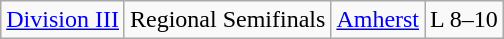<table class="wikitable">
<tr>
<td rowspan="5"><a href='#'>Division III</a></td>
<td>Regional Semifinals</td>
<td><a href='#'>Amherst</a></td>
<td>L 8–10</td>
</tr>
</table>
